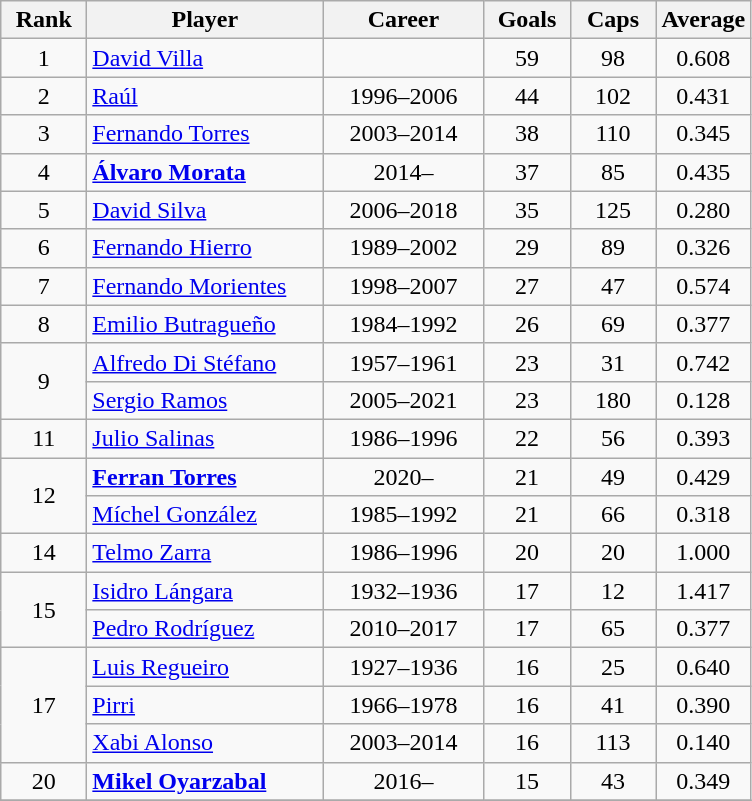<table class="wikitable sortable" style="text-align:center;">
<tr>
<th width=50px>Rank</th>
<th style="width:150px;">Player</th>
<th style="width:100px;">Career</th>
<th width=50px>Goals</th>
<th width=50px>Caps</th>
<th width=50px>Average</th>
</tr>
<tr>
<td>1</td>
<td style="text-align:left;"><a href='#'>David Villa</a></td>
<td></td>
<td>59</td>
<td>98</td>
<td>0.608</td>
</tr>
<tr>
<td>2</td>
<td style="text-align:left;"><a href='#'>Raúl</a></td>
<td>1996–2006</td>
<td>44</td>
<td>102</td>
<td>0.431</td>
</tr>
<tr>
<td>3</td>
<td style="text-align:left;"><a href='#'>Fernando Torres</a></td>
<td>2003–2014</td>
<td>38</td>
<td>110</td>
<td>0.345</td>
</tr>
<tr>
<td>4</td>
<td style="text-align:left;"><strong><a href='#'>Álvaro Morata</a></strong></td>
<td>2014–</td>
<td>37</td>
<td>85</td>
<td>0.435</td>
</tr>
<tr>
<td>5</td>
<td style="text-align:left;"><a href='#'>David Silva</a></td>
<td>2006–2018</td>
<td>35</td>
<td>125</td>
<td>0.280</td>
</tr>
<tr>
<td>6</td>
<td style="text-align:left;"><a href='#'>Fernando Hierro</a></td>
<td>1989–2002</td>
<td>29</td>
<td>89</td>
<td>0.326</td>
</tr>
<tr>
<td>7</td>
<td style="text-align:left;"><a href='#'>Fernando Morientes</a></td>
<td>1998–2007</td>
<td>27</td>
<td>47</td>
<td>0.574</td>
</tr>
<tr>
<td>8</td>
<td style="text-align:left;"><a href='#'>Emilio Butragueño</a></td>
<td>1984–1992</td>
<td>26</td>
<td>69</td>
<td>0.377</td>
</tr>
<tr>
<td rowspan=2>9</td>
<td style="text-align:left;"><a href='#'>Alfredo Di Stéfano</a></td>
<td>1957–1961</td>
<td>23</td>
<td>31</td>
<td>0.742</td>
</tr>
<tr>
<td style="text-align:left;"><a href='#'>Sergio Ramos</a></td>
<td>2005–2021</td>
<td>23</td>
<td>180</td>
<td>0.128</td>
</tr>
<tr>
<td>11</td>
<td style="text-align:left;"><a href='#'>Julio Salinas</a></td>
<td>1986–1996</td>
<td>22</td>
<td>56</td>
<td>0.393</td>
</tr>
<tr>
<td rowspan=2>12</td>
<td style="text-align:left;"><strong><a href='#'>Ferran Torres</a></strong></td>
<td>2020–</td>
<td>21</td>
<td>49</td>
<td>0.429</td>
</tr>
<tr>
<td style="text-align:left;"><a href='#'>Míchel González</a></td>
<td>1985–1992</td>
<td>21</td>
<td>66</td>
<td>0.318</td>
</tr>
<tr>
<td>14</td>
<td style="text-align:left;"><a href='#'>Telmo Zarra</a></td>
<td>1986–1996</td>
<td>20</td>
<td>20</td>
<td>1.000</td>
</tr>
<tr>
<td rowspan=2>15</td>
<td style="text-align:left;"><a href='#'>Isidro Lángara</a></td>
<td>1932–1936</td>
<td>17</td>
<td>12</td>
<td>1.417</td>
</tr>
<tr>
<td style="text-align:left;"><a href='#'>Pedro Rodríguez</a></td>
<td>2010–2017</td>
<td>17</td>
<td>65</td>
<td>0.377</td>
</tr>
<tr>
<td rowspan=3>17</td>
<td style="text-align:left;"><a href='#'>Luis Regueiro</a></td>
<td>1927–1936</td>
<td>16</td>
<td>25</td>
<td>0.640</td>
</tr>
<tr>
<td style="text-align:left;"><a href='#'>Pirri</a></td>
<td>1966–1978</td>
<td>16</td>
<td>41</td>
<td>0.390</td>
</tr>
<tr>
<td style="text-align:left;"><a href='#'>Xabi Alonso</a></td>
<td>2003–2014</td>
<td>16</td>
<td>113</td>
<td>0.140</td>
</tr>
<tr>
<td>20</td>
<td style="text-align:left;"><strong><a href='#'>Mikel Oyarzabal</a></strong></td>
<td>2016–</td>
<td>15</td>
<td>43</td>
<td>0.349</td>
</tr>
<tr>
</tr>
</table>
